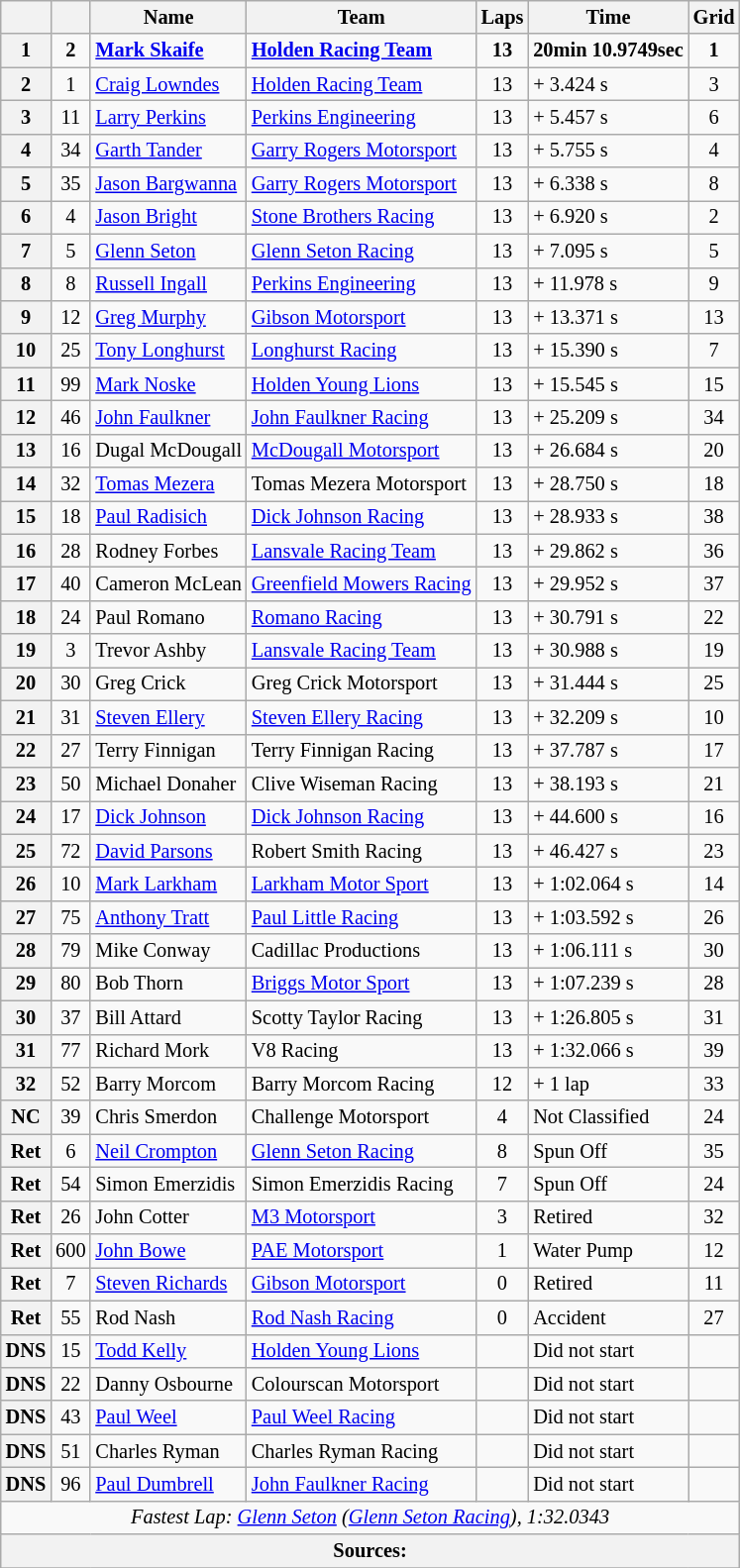<table class="wikitable" style="font-size: 85%">
<tr>
<th></th>
<th></th>
<th>Name</th>
<th>Team</th>
<th>Laps</th>
<th>Time</th>
<th>Grid</th>
</tr>
<tr>
<th>1</th>
<td align="center"><strong>2</strong></td>
<td> <strong><a href='#'>Mark Skaife</a></strong></td>
<td><strong><a href='#'>Holden Racing Team</a></strong></td>
<td align="center"><strong>13</strong></td>
<td><strong>20min 10.9749sec</strong></td>
<td align="center"><strong>1</strong></td>
</tr>
<tr>
<th>2</th>
<td align="center">1</td>
<td> <a href='#'>Craig Lowndes</a></td>
<td><a href='#'>Holden Racing Team</a></td>
<td align="center">13</td>
<td>+ 3.424 s</td>
<td align="center">3</td>
</tr>
<tr>
<th>3</th>
<td align="center">11</td>
<td> <a href='#'>Larry Perkins</a></td>
<td><a href='#'>Perkins Engineering</a></td>
<td align="center">13</td>
<td>+ 5.457 s</td>
<td align="center">6</td>
</tr>
<tr>
<th>4</th>
<td align="center">34</td>
<td> <a href='#'>Garth Tander</a></td>
<td><a href='#'>Garry Rogers Motorsport</a></td>
<td align="center">13</td>
<td>+ 5.755 s</td>
<td align="center">4</td>
</tr>
<tr>
<th>5</th>
<td align="center">35</td>
<td> <a href='#'>Jason Bargwanna</a></td>
<td><a href='#'>Garry Rogers Motorsport</a></td>
<td align="center">13</td>
<td>+ 6.338 s</td>
<td align="center">8</td>
</tr>
<tr>
<th>6</th>
<td align="center">4</td>
<td> <a href='#'>Jason Bright</a></td>
<td><a href='#'>Stone Brothers Racing</a></td>
<td align="center">13</td>
<td>+ 6.920 s</td>
<td align="center">2</td>
</tr>
<tr>
<th>7</th>
<td align="center">5</td>
<td> <a href='#'>Glenn Seton</a></td>
<td><a href='#'>Glenn Seton Racing</a></td>
<td align="center">13</td>
<td>+ 7.095 s</td>
<td align="center">5</td>
</tr>
<tr>
<th>8</th>
<td align="center">8</td>
<td> <a href='#'>Russell Ingall</a></td>
<td><a href='#'>Perkins Engineering</a></td>
<td align="center">13</td>
<td>+ 11.978 s</td>
<td align="center">9</td>
</tr>
<tr>
<th>9</th>
<td align="center">12</td>
<td> <a href='#'>Greg Murphy</a></td>
<td><a href='#'>Gibson Motorsport</a></td>
<td align="center">13</td>
<td>+ 13.371 s</td>
<td align="center">13</td>
</tr>
<tr>
<th>10</th>
<td align="center">25</td>
<td> <a href='#'>Tony Longhurst</a></td>
<td><a href='#'>Longhurst Racing</a></td>
<td align="center">13</td>
<td>+ 15.390 s</td>
<td align="center">7</td>
</tr>
<tr>
<th>11</th>
<td align="center">99</td>
<td> <a href='#'>Mark Noske</a></td>
<td><a href='#'>Holden Young Lions</a></td>
<td align="center">13</td>
<td>+ 15.545 s</td>
<td align="center">15</td>
</tr>
<tr>
<th>12</th>
<td align="center">46</td>
<td> <a href='#'>John Faulkner</a></td>
<td><a href='#'>John Faulkner Racing</a></td>
<td align="center">13</td>
<td>+ 25.209 s</td>
<td align="center">34</td>
</tr>
<tr>
<th>13</th>
<td align="center">16</td>
<td> Dugal McDougall</td>
<td><a href='#'>McDougall Motorsport</a></td>
<td align="center">13</td>
<td>+ 26.684 s</td>
<td align="center">20</td>
</tr>
<tr>
<th>14</th>
<td align="center">32</td>
<td> <a href='#'>Tomas Mezera</a></td>
<td>Tomas Mezera Motorsport</td>
<td align="center">13</td>
<td>+ 28.750 s</td>
<td align="center">18</td>
</tr>
<tr>
<th>15</th>
<td align="center">18</td>
<td> <a href='#'>Paul Radisich</a></td>
<td><a href='#'>Dick Johnson Racing</a></td>
<td align="center">13</td>
<td>+ 28.933 s</td>
<td align="center">38</td>
</tr>
<tr>
<th>16</th>
<td align="center">28</td>
<td> Rodney Forbes</td>
<td><a href='#'>Lansvale Racing Team</a></td>
<td align="center">13</td>
<td>+ 29.862 s</td>
<td align="center">36</td>
</tr>
<tr>
<th>17</th>
<td align="center">40</td>
<td> Cameron McLean</td>
<td><a href='#'>Greenfield Mowers Racing</a></td>
<td align="center">13</td>
<td>+ 29.952 s</td>
<td align="center">37</td>
</tr>
<tr>
<th>18</th>
<td align="center">24</td>
<td> Paul Romano</td>
<td><a href='#'>Romano Racing</a></td>
<td align="center">13</td>
<td>+ 30.791 s</td>
<td align="center">22</td>
</tr>
<tr>
<th>19</th>
<td align="center">3</td>
<td> Trevor Ashby</td>
<td><a href='#'>Lansvale Racing Team</a></td>
<td align="center">13</td>
<td>+ 30.988 s</td>
<td align="center">19</td>
</tr>
<tr>
<th>20</th>
<td align="center">30</td>
<td> Greg Crick</td>
<td>Greg Crick Motorsport</td>
<td align="center">13</td>
<td>+ 31.444 s</td>
<td align="center">25</td>
</tr>
<tr>
<th>21</th>
<td align="center">31</td>
<td> <a href='#'>Steven Ellery</a></td>
<td><a href='#'>Steven Ellery Racing</a></td>
<td align="center">13</td>
<td>+ 32.209 s</td>
<td align="center">10</td>
</tr>
<tr>
<th>22</th>
<td align="center">27</td>
<td> Terry Finnigan</td>
<td>Terry Finnigan Racing</td>
<td align="center">13</td>
<td>+ 37.787 s</td>
<td align="center">17</td>
</tr>
<tr>
<th>23</th>
<td align="center">50</td>
<td> Michael Donaher</td>
<td>Clive Wiseman Racing</td>
<td align="center">13</td>
<td>+ 38.193 s</td>
<td align="center">21</td>
</tr>
<tr>
<th>24</th>
<td align="center">17</td>
<td> <a href='#'>Dick Johnson</a></td>
<td><a href='#'>Dick Johnson Racing</a></td>
<td align="center">13</td>
<td>+ 44.600 s</td>
<td align="center">16</td>
</tr>
<tr>
<th>25</th>
<td align="center">72</td>
<td> <a href='#'>David Parsons</a></td>
<td>Robert Smith Racing</td>
<td align="center">13</td>
<td>+ 46.427 s</td>
<td align="center">23</td>
</tr>
<tr>
<th>26</th>
<td align="center">10</td>
<td> <a href='#'>Mark Larkham</a></td>
<td><a href='#'>Larkham Motor Sport</a></td>
<td align="center">13</td>
<td>+ 1:02.064 s</td>
<td align="center">14</td>
</tr>
<tr>
<th>27</th>
<td align="center">75</td>
<td> <a href='#'>Anthony Tratt</a></td>
<td><a href='#'>Paul Little Racing</a></td>
<td align="center">13</td>
<td>+ 1:03.592 s</td>
<td align="center">26</td>
</tr>
<tr>
<th>28</th>
<td align="center">79</td>
<td> Mike Conway</td>
<td>Cadillac Productions</td>
<td align="center">13</td>
<td>+ 1:06.111 s</td>
<td align="center">30</td>
</tr>
<tr>
<th>29</th>
<td align="center">80</td>
<td> Bob Thorn</td>
<td><a href='#'>Briggs Motor Sport</a></td>
<td align="center">13</td>
<td>+ 1:07.239 s</td>
<td align="center">28</td>
</tr>
<tr>
<th>30</th>
<td align="center">37</td>
<td> Bill Attard</td>
<td>Scotty Taylor Racing</td>
<td align="center">13</td>
<td>+ 1:26.805 s</td>
<td align="center">31</td>
</tr>
<tr>
<th>31</th>
<td align="center">77</td>
<td> Richard Mork</td>
<td>V8 Racing</td>
<td align="center">13</td>
<td>+ 1:32.066 s</td>
<td align="center">39</td>
</tr>
<tr>
<th>32</th>
<td align="center">52</td>
<td> Barry Morcom</td>
<td>Barry Morcom Racing</td>
<td align="center">12</td>
<td>+ 1 lap</td>
<td align="center">33</td>
</tr>
<tr>
<th>NC</th>
<td align="center">39</td>
<td> Chris Smerdon</td>
<td>Challenge Motorsport</td>
<td align="center">4</td>
<td>Not Classified</td>
<td align="center">24</td>
</tr>
<tr>
<th>Ret</th>
<td align="center">6</td>
<td> <a href='#'>Neil Crompton</a></td>
<td><a href='#'>Glenn Seton Racing</a></td>
<td align="center">8</td>
<td>Spun Off</td>
<td align="center">35</td>
</tr>
<tr>
<th>Ret</th>
<td align="center">54</td>
<td> Simon Emerzidis</td>
<td>Simon Emerzidis Racing</td>
<td align="center">7</td>
<td>Spun Off</td>
<td align="center">24</td>
</tr>
<tr>
<th>Ret</th>
<td align="center">26</td>
<td> John Cotter</td>
<td><a href='#'>M3 Motorsport</a></td>
<td align="center">3</td>
<td>Retired</td>
<td align="center">32</td>
</tr>
<tr>
<th>Ret</th>
<td align="center">600</td>
<td> <a href='#'>John Bowe</a></td>
<td><a href='#'>PAE Motorsport</a></td>
<td align="center">1</td>
<td>Water Pump</td>
<td align="center">12</td>
</tr>
<tr>
<th>Ret</th>
<td align="center">7</td>
<td> <a href='#'>Steven Richards</a></td>
<td><a href='#'>Gibson Motorsport</a></td>
<td align="center">0</td>
<td>Retired</td>
<td align="center">11</td>
</tr>
<tr>
<th>Ret</th>
<td align="center">55</td>
<td> Rod Nash</td>
<td><a href='#'>Rod Nash Racing</a></td>
<td align="center">0</td>
<td>Accident</td>
<td align="center">27</td>
</tr>
<tr>
<th>DNS</th>
<td align="center">15</td>
<td> <a href='#'>Todd Kelly</a></td>
<td><a href='#'>Holden Young Lions</a></td>
<td></td>
<td>Did not start</td>
<td></td>
</tr>
<tr>
<th>DNS</th>
<td align="center">22</td>
<td> Danny Osbourne</td>
<td>Colourscan Motorsport</td>
<td></td>
<td>Did not start</td>
<td></td>
</tr>
<tr>
<th>DNS</th>
<td align="center">43</td>
<td> <a href='#'>Paul Weel</a></td>
<td><a href='#'>Paul Weel Racing</a></td>
<td></td>
<td>Did not start</td>
<td></td>
</tr>
<tr>
<th>DNS</th>
<td align="center">51</td>
<td> Charles Ryman</td>
<td>Charles Ryman Racing</td>
<td></td>
<td>Did not start</td>
<td></td>
</tr>
<tr>
<th>DNS</th>
<td align="center">96</td>
<td> <a href='#'>Paul Dumbrell</a></td>
<td><a href='#'>John Faulkner Racing</a></td>
<td></td>
<td>Did not start</td>
<td></td>
</tr>
<tr>
<td colspan="7" align="center"><em>Fastest Lap: <a href='#'>Glenn Seton</a> (<a href='#'>Glenn Seton Racing</a>), 1:32.0343</em></td>
</tr>
<tr>
<th colspan="7">Sources:</th>
</tr>
<tr>
</tr>
</table>
